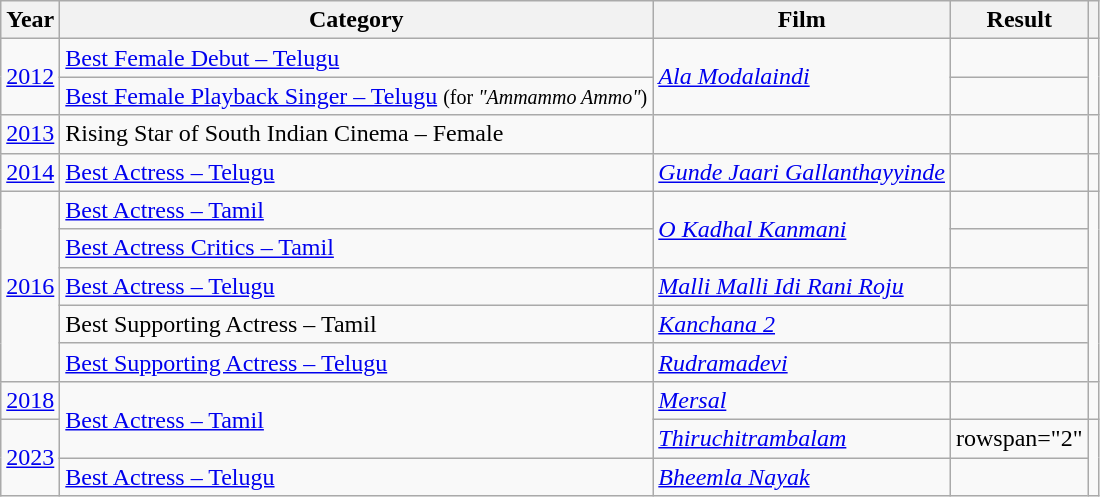<table class="wikitable sortable plainrowheaders">
<tr>
<th scope="col">Year</th>
<th scope="col">Category</th>
<th scope="col">Film</th>
<th scope="col">Result</th>
<th scope="col" class="unsortable"></th>
</tr>
<tr>
<td rowspan="2"><a href='#'>2012</a></td>
<td><a href='#'>Best Female Debut – Telugu</a></td>
<td rowspan="2"><em><a href='#'>Ala Modalaindi</a></em></td>
<td></td>
<td rowspan="2"></td>
</tr>
<tr>
<td><a href='#'>Best Female Playback Singer – Telugu</a> <small>(for <em>"Ammammo Ammo"</em>)</small></td>
<td></td>
</tr>
<tr>
<td><a href='#'>2013</a></td>
<td>Rising Star of South Indian Cinema – Female</td>
<td></td>
<td></td>
<td></td>
</tr>
<tr>
<td><a href='#'>2014</a></td>
<td><a href='#'>Best Actress – Telugu</a></td>
<td><em><a href='#'>Gunde Jaari Gallanthayyinde</a></em></td>
<td></td>
<td></td>
</tr>
<tr>
<td rowspan="5"><a href='#'>2016</a></td>
<td><a href='#'>Best Actress – Tamil</a></td>
<td rowspan="2"><em><a href='#'>O Kadhal Kanmani</a></em></td>
<td></td>
<td rowspan="5"></td>
</tr>
<tr>
<td><a href='#'>Best Actress Critics – Tamil</a></td>
<td></td>
</tr>
<tr>
<td><a href='#'>Best Actress – Telugu</a></td>
<td><em><a href='#'>Malli Malli Idi Rani Roju</a></em></td>
<td></td>
</tr>
<tr>
<td>Best Supporting Actress – Tamil</td>
<td><em><a href='#'>Kanchana 2</a></em></td>
<td></td>
</tr>
<tr>
<td><a href='#'>Best Supporting Actress – Telugu</a></td>
<td><em><a href='#'>Rudramadevi</a></em></td>
<td></td>
</tr>
<tr>
<td><a href='#'>2018</a></td>
<td rowspan="2"><a href='#'>Best Actress – Tamil</a></td>
<td><em><a href='#'>Mersal</a></em></td>
<td></td>
<td></td>
</tr>
<tr>
<td rowspan="2"><a href='#'>2023</a></td>
<td><em><a href='#'>Thiruchitrambalam</a></em></td>
<td>rowspan="2" </td>
<td rowspan="2"></td>
</tr>
<tr>
<td><a href='#'>Best Actress – Telugu</a></td>
<td><em><a href='#'>Bheemla Nayak</a></em></td>
</tr>
</table>
